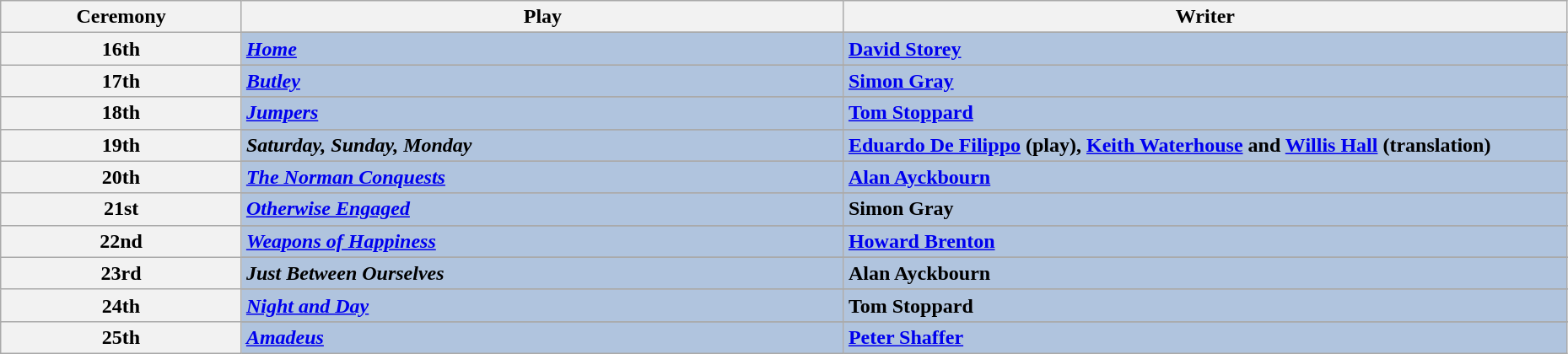<table class="wikitable" style="width:98%;">
<tr>
<th style="width:10%;">Ceremony</th>
<th style="width:25%;">Play</th>
<th style="width:30%;">Writer</th>
</tr>
<tr>
<th rowspan="2" align="center">16th</th>
</tr>
<tr style="background:#B0C4DE">
<td><em><a href='#'><strong>Home</strong></a></em></td>
<td><strong><a href='#'>David Storey</a></strong></td>
</tr>
<tr>
<th rowspan="2" align="center">17th</th>
</tr>
<tr style="background:#B0C4DE">
<td><strong><em><a href='#'>Butley</a></em></strong></td>
<td><strong><a href='#'>Simon Gray</a></strong></td>
</tr>
<tr>
<th rowspan="2" align="center">18th</th>
</tr>
<tr style="background:#B0C4DE">
<td><strong><em><a href='#'>Jumpers</a></em></strong></td>
<td><strong><a href='#'>Tom Stoppard</a></strong></td>
</tr>
<tr>
<th rowspan="2" align="center">19th</th>
</tr>
<tr style="background:#B0C4DE">
<td><strong><em>Saturday, Sunday, Monday</em></strong></td>
<td><strong><a href='#'>Eduardo De Filippo</a> (play), <a href='#'>Keith Waterhouse</a> and <a href='#'>Willis Hall</a> (translation)</strong></td>
</tr>
<tr>
<th rowspan="2" align="center">20th</th>
</tr>
<tr style="background:#B0C4DE">
<td><strong><em><a href='#'>The Norman Conquests</a></em></strong></td>
<td><strong><a href='#'>Alan Ayckbourn</a></strong></td>
</tr>
<tr>
<th rowspan="2" align="center">21st</th>
</tr>
<tr style="background:#B0C4DE">
<td><strong><em><a href='#'>Otherwise Engaged</a></em></strong></td>
<td><strong>Simon Gray</strong></td>
</tr>
<tr>
<th rowspan="2" align="center">22nd</th>
</tr>
<tr style="background:#B0C4DE">
<td><strong><em><a href='#'>Weapons of Happiness</a></em></strong></td>
<td><strong><a href='#'>Howard Brenton</a></strong></td>
</tr>
<tr>
<th rowspan="2" align="center">23rd</th>
</tr>
<tr style="background:#B0C4DE">
<td><strong><em>Just Between Ourselves</em></strong></td>
<td><strong>Alan Ayckbourn</strong></td>
</tr>
<tr>
<th rowspan="2" align="center">24th</th>
</tr>
<tr style="background:#B0C4DE">
<td><em><a href='#'><strong>Night and Day</strong></a></em></td>
<td><strong>Tom Stoppard</strong></td>
</tr>
<tr>
<th rowspan="2" align="center">25th</th>
</tr>
<tr style="background:#B0C4DE">
<td><strong><em><a href='#'>Amadeus</a></em></strong></td>
<td><strong><a href='#'>Peter Shaffer</a></strong></td>
</tr>
</table>
